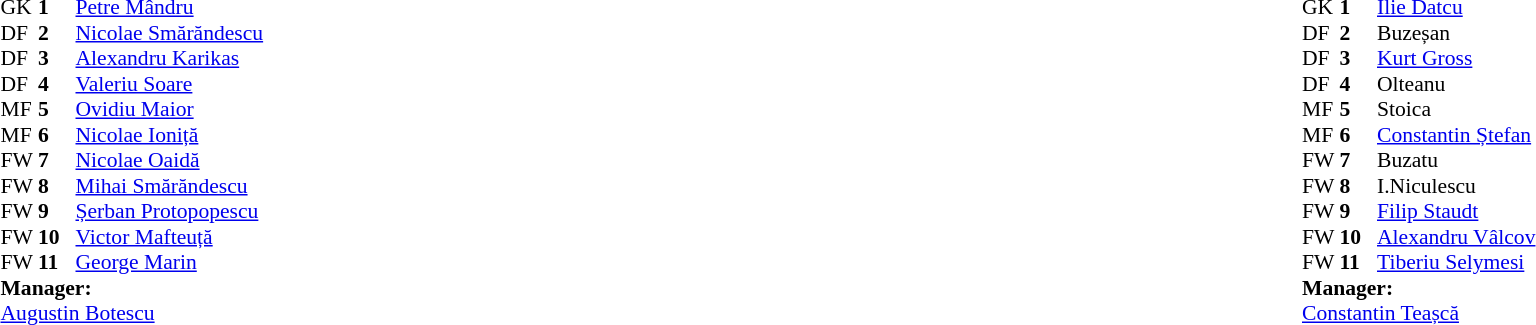<table style="width:100%;">
<tr>
<td style="vertical-align:top; width:50%;"><br><table style="font-size: 90%" cellspacing="0" cellpadding="0">
<tr>
<th width=25></th>
<th width=25></th>
</tr>
<tr>
<td>GK</td>
<td><strong>1</strong></td>
<td> <a href='#'>Petre Mândru</a></td>
</tr>
<tr>
<td>DF</td>
<td><strong>2</strong></td>
<td> <a href='#'>Nicolae Smărăndescu</a></td>
</tr>
<tr>
<td>DF</td>
<td><strong>3</strong></td>
<td> <a href='#'>Alexandru Karikas</a></td>
</tr>
<tr>
<td>DF</td>
<td><strong>4</strong></td>
<td> <a href='#'>Valeriu Soare</a></td>
</tr>
<tr>
<td>MF</td>
<td><strong>5</strong></td>
<td> <a href='#'>Ovidiu Maior</a></td>
</tr>
<tr>
<td>MF</td>
<td><strong>6</strong></td>
<td> <a href='#'>Nicolae Ioniță</a></td>
</tr>
<tr>
<td>FW</td>
<td><strong>7</strong></td>
<td> <a href='#'>Nicolae Oaidă</a></td>
</tr>
<tr>
<td>FW</td>
<td><strong>8</strong></td>
<td> <a href='#'>Mihai Smărăndescu</a></td>
</tr>
<tr>
<td>FW</td>
<td><strong>9</strong></td>
<td> <a href='#'>Șerban Protopopescu</a></td>
</tr>
<tr>
<td>FW</td>
<td><strong>10</strong></td>
<td> <a href='#'>Victor Mafteuță</a></td>
</tr>
<tr>
<td>FW</td>
<td><strong>11</strong></td>
<td> <a href='#'>George Marin</a></td>
</tr>
<tr>
<td colspan=3><strong>Manager:</strong></td>
</tr>
<tr>
<td colspan=4> <a href='#'>Augustin Botescu</a></td>
</tr>
</table>
</td>
<td valign="top"></td>
<td style="vertical-align:top; width:50%;"><br><table cellspacing="0" cellpadding="0" style="font-size:90%; margin:auto;">
<tr>
<th width=25></th>
<th width=25></th>
</tr>
<tr>
<td>GK</td>
<td><strong>1</strong></td>
<td> <a href='#'>Ilie Datcu</a></td>
</tr>
<tr>
<td>DF</td>
<td><strong>2</strong></td>
<td> Buzeșan</td>
</tr>
<tr>
<td>DF</td>
<td><strong>3</strong></td>
<td> <a href='#'>Kurt Gross</a></td>
</tr>
<tr>
<td>DF</td>
<td><strong>4</strong></td>
<td> Olteanu</td>
</tr>
<tr>
<td>MF</td>
<td><strong>5</strong></td>
<td> Stoica</td>
</tr>
<tr>
<td>MF</td>
<td><strong>6</strong></td>
<td> <a href='#'>Constantin Ștefan</a></td>
</tr>
<tr>
<td>FW</td>
<td><strong>7</strong></td>
<td> Buzatu</td>
</tr>
<tr>
<td>FW</td>
<td><strong>8</strong></td>
<td> I.Niculescu</td>
</tr>
<tr>
<td>FW</td>
<td><strong>9</strong></td>
<td> <a href='#'>Filip Staudt</a></td>
</tr>
<tr>
<td>FW</td>
<td><strong>10</strong></td>
<td> <a href='#'>Alexandru Vâlcov</a></td>
</tr>
<tr>
<td>FW</td>
<td><strong>11</strong></td>
<td> <a href='#'>Tiberiu Selymesi</a></td>
</tr>
<tr>
<td colspan=3><strong>Manager:</strong></td>
</tr>
<tr>
<td colspan=4> <a href='#'>Constantin Teașcă</a></td>
</tr>
</table>
</td>
</tr>
</table>
